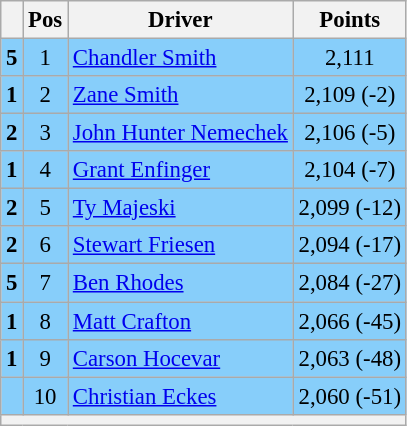<table class="wikitable" style="font-size: 95%;">
<tr>
<th></th>
<th>Pos</th>
<th>Driver</th>
<th>Points</th>
</tr>
<tr style="background:#87CEFA;">
<td align="left"> <strong>5</strong></td>
<td style="text-align:center;">1</td>
<td><a href='#'>Chandler Smith</a></td>
<td style="text-align:center;">2,111</td>
</tr>
<tr style="background:#87CEFA;">
<td align="left"> <strong>1</strong></td>
<td style="text-align:center;">2</td>
<td><a href='#'>Zane Smith</a></td>
<td style="text-align:center;">2,109 (-2)</td>
</tr>
<tr style="background:#87CEFA;">
<td align="left"> <strong>2</strong></td>
<td style="text-align:center;">3</td>
<td><a href='#'>John Hunter Nemechek</a></td>
<td style="text-align:center;">2,106 (-5)</td>
</tr>
<tr style="background:#87CEFA;">
<td align="left"> <strong>1</strong></td>
<td style="text-align:center;">4</td>
<td><a href='#'>Grant Enfinger</a></td>
<td style="text-align:center;">2,104 (-7)</td>
</tr>
<tr style="background:#87CEFA;">
<td align="left"> <strong>2</strong></td>
<td style="text-align:center;">5</td>
<td><a href='#'>Ty Majeski</a></td>
<td style="text-align:center;">2,099 (-12)</td>
</tr>
<tr style="background:#87CEFA;">
<td align="left"> <strong>2</strong></td>
<td style="text-align:center;">6</td>
<td><a href='#'>Stewart Friesen</a></td>
<td style="text-align:center;">2,094 (-17)</td>
</tr>
<tr style="background:#87CEFA;">
<td align="left"> <strong>5</strong></td>
<td style="text-align:center;">7</td>
<td><a href='#'>Ben Rhodes</a></td>
<td style="text-align:center;">2,084 (-27)</td>
</tr>
<tr style="background:#87CEFA;">
<td align="left"> <strong>1</strong></td>
<td style="text-align:center;">8</td>
<td><a href='#'>Matt Crafton</a></td>
<td style="text-align:center;">2,066 (-45)</td>
</tr>
<tr style="background:#87CEFA;">
<td align="left"> <strong>1</strong></td>
<td style="text-align:center;">9</td>
<td><a href='#'>Carson Hocevar</a></td>
<td style="text-align:center;">2,063 (-48)</td>
</tr>
<tr style="background:#87CEFA;">
<td align="left"></td>
<td style="text-align:center;">10</td>
<td><a href='#'>Christian Eckes</a></td>
<td style="text-align:center;">2,060 (-51)</td>
</tr>
<tr class="sortbottom">
<th colspan="9"></th>
</tr>
</table>
